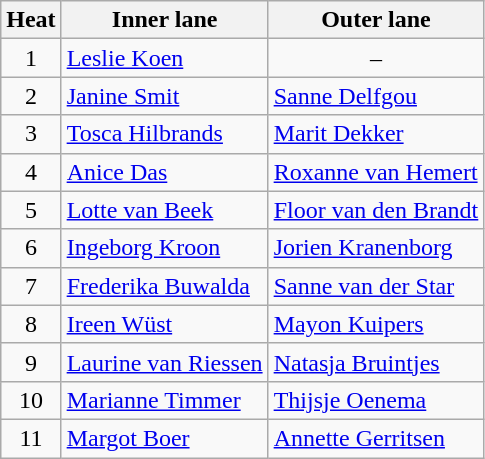<table class="wikitable">
<tr>
<th>Heat</th>
<th>Inner lane</th>
<th>Outer lane</th>
</tr>
<tr>
<td align=center>1</td>
<td><a href='#'>Leslie Koen</a></td>
<td align=center>–</td>
</tr>
<tr>
<td align=center>2</td>
<td><a href='#'>Janine Smit</a></td>
<td><a href='#'>Sanne Delfgou</a></td>
</tr>
<tr>
<td align=center>3</td>
<td><a href='#'>Tosca Hilbrands</a></td>
<td><a href='#'>Marit Dekker</a></td>
</tr>
<tr>
<td align=center>4</td>
<td><a href='#'>Anice Das</a></td>
<td><a href='#'>Roxanne van Hemert</a></td>
</tr>
<tr>
<td align=center>5</td>
<td><a href='#'>Lotte van Beek</a></td>
<td><a href='#'>Floor van den Brandt</a></td>
</tr>
<tr>
<td align=center>6</td>
<td><a href='#'>Ingeborg Kroon</a></td>
<td><a href='#'>Jorien Kranenborg</a></td>
</tr>
<tr>
<td align=center>7</td>
<td><a href='#'>Frederika Buwalda</a></td>
<td><a href='#'>Sanne van der Star</a></td>
</tr>
<tr>
<td align=center>8</td>
<td><a href='#'>Ireen Wüst</a></td>
<td><a href='#'>Mayon Kuipers</a></td>
</tr>
<tr>
<td align=center>9</td>
<td><a href='#'>Laurine van Riessen</a></td>
<td><a href='#'>Natasja Bruintjes</a></td>
</tr>
<tr>
<td align=center>10</td>
<td><a href='#'>Marianne Timmer</a></td>
<td><a href='#'>Thijsje Oenema</a></td>
</tr>
<tr>
<td align=center>11</td>
<td><a href='#'>Margot Boer</a></td>
<td><a href='#'>Annette Gerritsen</a></td>
</tr>
</table>
